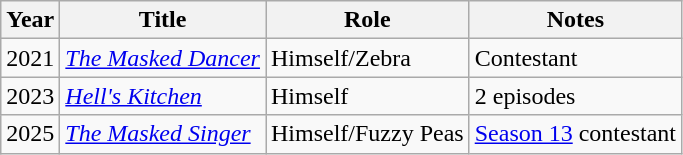<table class="wikitable sortable">
<tr>
<th>Year</th>
<th>Title</th>
<th>Role</th>
<th class="unsortable">Notes</th>
</tr>
<tr>
<td>2021</td>
<td><em><a href='#'>The Masked Dancer</a></em></td>
<td>Himself/Zebra</td>
<td>Contestant</td>
</tr>
<tr>
<td>2023</td>
<td><em><a href='#'>Hell's Kitchen</a></em></td>
<td>Himself</td>
<td>2 episodes</td>
</tr>
<tr>
<td>2025</td>
<td><em><a href='#'>The Masked Singer</a></em></td>
<td>Himself/Fuzzy Peas</td>
<td><a href='#'>Season 13</a> contestant</td>
</tr>
</table>
